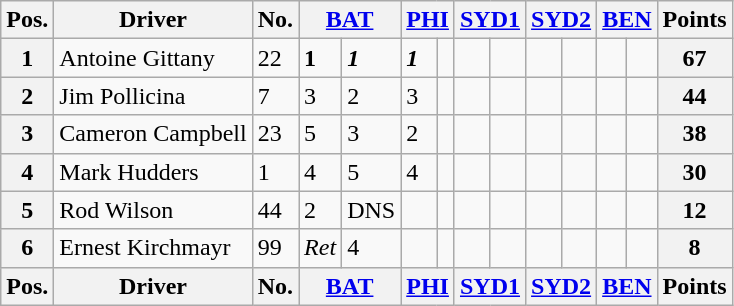<table class="wikitable">
<tr>
<th>Pos.</th>
<th>Driver</th>
<th>No.</th>
<th colspan="2"> <a href='#'>BAT</a></th>
<th colspan="2"> <a href='#'>PHI</a></th>
<th colspan="2"> <a href='#'>SYD1</a></th>
<th colspan="2"> <a href='#'>SYD2</a></th>
<th colspan="2"> <a href='#'>BEN</a></th>
<th>Points</th>
</tr>
<tr>
<th>1</th>
<td> Antoine Gittany</td>
<td>22</td>
<td><strong>1</strong></td>
<td><strong><em>1</em></strong></td>
<td><strong><em>1</em></strong></td>
<td></td>
<td></td>
<td></td>
<td></td>
<td></td>
<td></td>
<td></td>
<th>67</th>
</tr>
<tr>
<th>2</th>
<td> Jim Pollicina</td>
<td>7</td>
<td>3</td>
<td>2</td>
<td>3</td>
<td></td>
<td></td>
<td></td>
<td></td>
<td></td>
<td></td>
<td></td>
<th>44</th>
</tr>
<tr>
<th>3</th>
<td> Cameron Campbell</td>
<td>23</td>
<td>5</td>
<td>3</td>
<td>2</td>
<td></td>
<td></td>
<td></td>
<td></td>
<td></td>
<td></td>
<td></td>
<th>38</th>
</tr>
<tr>
<th>4</th>
<td> Mark Hudders</td>
<td>1</td>
<td>4</td>
<td>5</td>
<td>4</td>
<td></td>
<td></td>
<td></td>
<td></td>
<td></td>
<td></td>
<td></td>
<th>30</th>
</tr>
<tr>
<th>5</th>
<td> Rod Wilson</td>
<td>44</td>
<td>2</td>
<td>DNS</td>
<td></td>
<td></td>
<td></td>
<td></td>
<td></td>
<td></td>
<td></td>
<td></td>
<th>12</th>
</tr>
<tr>
<th>6</th>
<td> Ernest Kirchmayr</td>
<td>99</td>
<td><em>Ret</em></td>
<td>4</td>
<td></td>
<td></td>
<td></td>
<td></td>
<td></td>
<td></td>
<td></td>
<td></td>
<th>8</th>
</tr>
<tr>
<th>Pos.</th>
<th>Driver</th>
<th>No.</th>
<th colspan="2"> <a href='#'>BAT</a></th>
<th colspan="2"> <a href='#'>PHI</a></th>
<th colspan="2"> <a href='#'>SYD1</a></th>
<th colspan="2"> <a href='#'>SYD2</a></th>
<th colspan="2"> <a href='#'>BEN</a></th>
<th>Points</th>
</tr>
</table>
